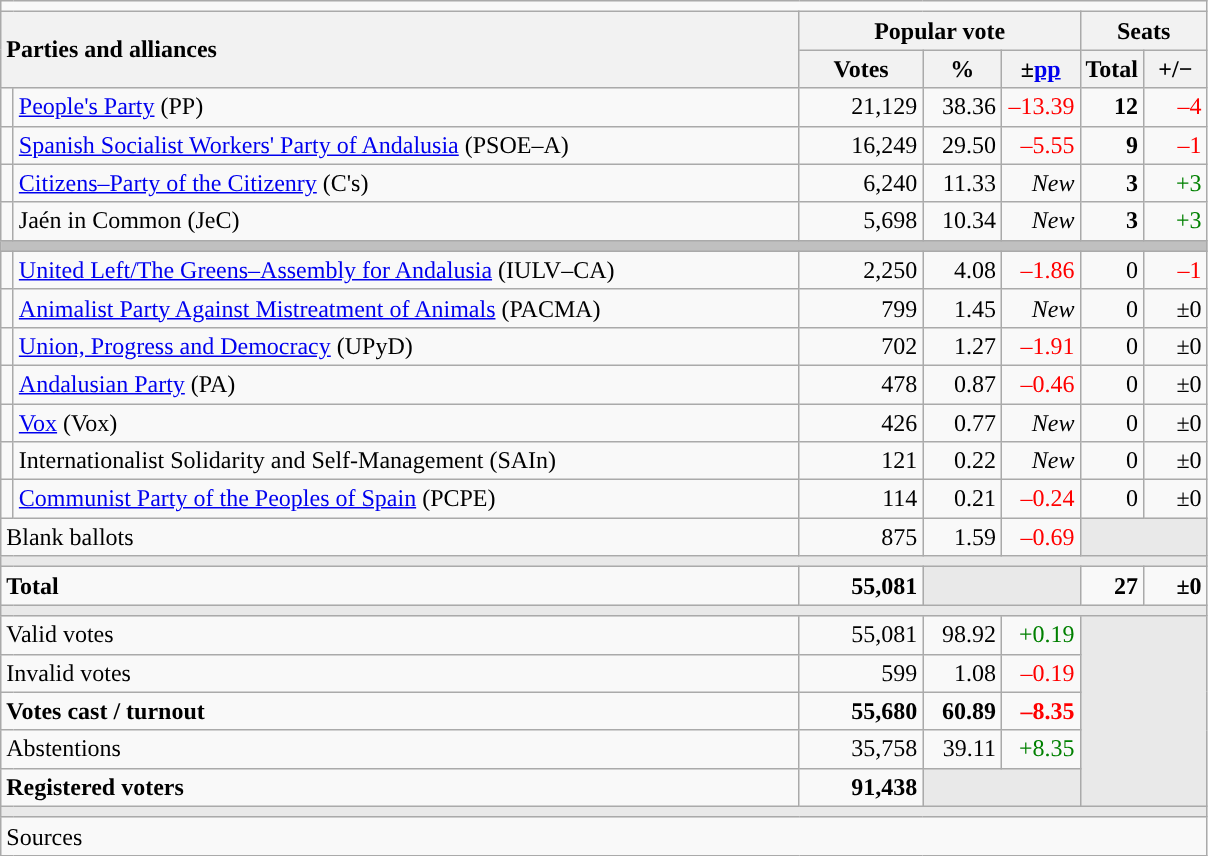<table class="wikitable" style="text-align:right;">
<tr>
<td colspan="7"></td>
</tr>
<tr>
<th style="text-align:left;" rowspan="2" colspan="2" width="525">Parties and alliances</th>
<th colspan="3">Popular vote</th>
<th colspan="2">Seats</th>
</tr>
<tr>
<th width="75">Votes</th>
<th width="45">%</th>
<th width="45">±<a href='#'>pp</a></th>
<th width="35">Total</th>
<th width="35">+/−</th>
</tr>
<tr>
<td width="1" style="color:inherit;background:"></td>
<td align="left"><a href='#'>People's Party</a> (PP)</td>
<td>21,129</td>
<td>38.36</td>
<td style="color:red;">–13.39</td>
<td><strong>12</strong></td>
<td style="color:red;">–4</td>
</tr>
<tr>
<td style="color:inherit;background:"></td>
<td align="left"><a href='#'>Spanish Socialist Workers' Party of Andalusia</a> (PSOE–A)</td>
<td>16,249</td>
<td>29.50</td>
<td style="color:red;">–5.55</td>
<td><strong>9</strong></td>
<td style="color:red;">–1</td>
</tr>
<tr>
<td style="color:inherit;background:"></td>
<td align="left"><a href='#'>Citizens–Party of the Citizenry</a> (C's)</td>
<td>6,240</td>
<td>11.33</td>
<td><em>New</em></td>
<td><strong>3</strong></td>
<td style="color:green;">+3</td>
</tr>
<tr>
<td style="color:inherit;background:"></td>
<td align="left">Jaén in Common (JeC)</td>
<td>5,698</td>
<td>10.34</td>
<td><em>New</em></td>
<td><strong>3</strong></td>
<td style="color:green;">+3</td>
</tr>
<tr>
<td colspan="7" bgcolor="#C0C0C0"></td>
</tr>
<tr>
<td style="color:inherit;background:"></td>
<td align="left"><a href='#'>United Left/The Greens–Assembly for Andalusia</a> (IULV–CA)</td>
<td>2,250</td>
<td>4.08</td>
<td style="color:red;">–1.86</td>
<td>0</td>
<td style="color:red;">–1</td>
</tr>
<tr>
<td style="color:inherit;background:"></td>
<td align="left"><a href='#'>Animalist Party Against Mistreatment of Animals</a> (PACMA)</td>
<td>799</td>
<td>1.45</td>
<td><em>New</em></td>
<td>0</td>
<td>±0</td>
</tr>
<tr>
<td style="color:inherit;background:"></td>
<td align="left"><a href='#'>Union, Progress and Democracy</a> (UPyD)</td>
<td>702</td>
<td>1.27</td>
<td style="color:red;">–1.91</td>
<td>0</td>
<td>±0</td>
</tr>
<tr>
<td style="color:inherit;background:"></td>
<td align="left"><a href='#'>Andalusian Party</a> (PA)</td>
<td>478</td>
<td>0.87</td>
<td style="color:red;">–0.46</td>
<td>0</td>
<td>±0</td>
</tr>
<tr>
<td style="color:inherit;background:"></td>
<td align="left"><a href='#'>Vox</a> (Vox)</td>
<td>426</td>
<td>0.77</td>
<td><em>New</em></td>
<td>0</td>
<td>±0</td>
</tr>
<tr>
<td style="color:inherit;background:"></td>
<td align="left">Internationalist Solidarity and Self-Management (SAIn)</td>
<td>121</td>
<td>0.22</td>
<td><em>New</em></td>
<td>0</td>
<td>±0</td>
</tr>
<tr>
<td style="color:inherit;background:"></td>
<td align="left"><a href='#'>Communist Party of the Peoples of Spain</a> (PCPE)</td>
<td>114</td>
<td>0.21</td>
<td style="color:red;">–0.24</td>
<td>0</td>
<td>±0</td>
</tr>
<tr>
<td align="left" colspan="2">Blank ballots</td>
<td>875</td>
<td>1.59</td>
<td style="color:red;">–0.69</td>
<td bgcolor="#E9E9E9" colspan="2"></td>
</tr>
<tr>
<td colspan="7" bgcolor="#E9E9E9"></td>
</tr>
<tr style="font-weight:bold;">
<td align="left" colspan="2">Total</td>
<td>55,081</td>
<td bgcolor="#E9E9E9" colspan="2"></td>
<td>27</td>
<td>±0</td>
</tr>
<tr>
<td colspan="7" bgcolor="#E9E9E9"></td>
</tr>
<tr>
<td align="left" colspan="2">Valid votes</td>
<td>55,081</td>
<td>98.92</td>
<td style="color:green;">+0.19</td>
<td bgcolor="#E9E9E9" colspan="2" rowspan="5"></td>
</tr>
<tr>
<td align="left" colspan="2">Invalid votes</td>
<td>599</td>
<td>1.08</td>
<td style="color:red;">–0.19</td>
</tr>
<tr style="font-weight:bold;">
<td align="left" colspan="2">Votes cast / turnout</td>
<td>55,680</td>
<td>60.89</td>
<td style="color:red;">–8.35</td>
</tr>
<tr>
<td align="left" colspan="2">Abstentions</td>
<td>35,758</td>
<td>39.11</td>
<td style="color:green;">+8.35</td>
</tr>
<tr style="font-weight:bold;">
<td align="left" colspan="2">Registered voters</td>
<td>91,438</td>
<td bgcolor="#E9E9E9" colspan="2"></td>
</tr>
<tr>
<td colspan="7" bgcolor="#E9E9E9"></td>
</tr>
<tr>
<td align="left" colspan="7">Sources</td>
</tr>
</table>
